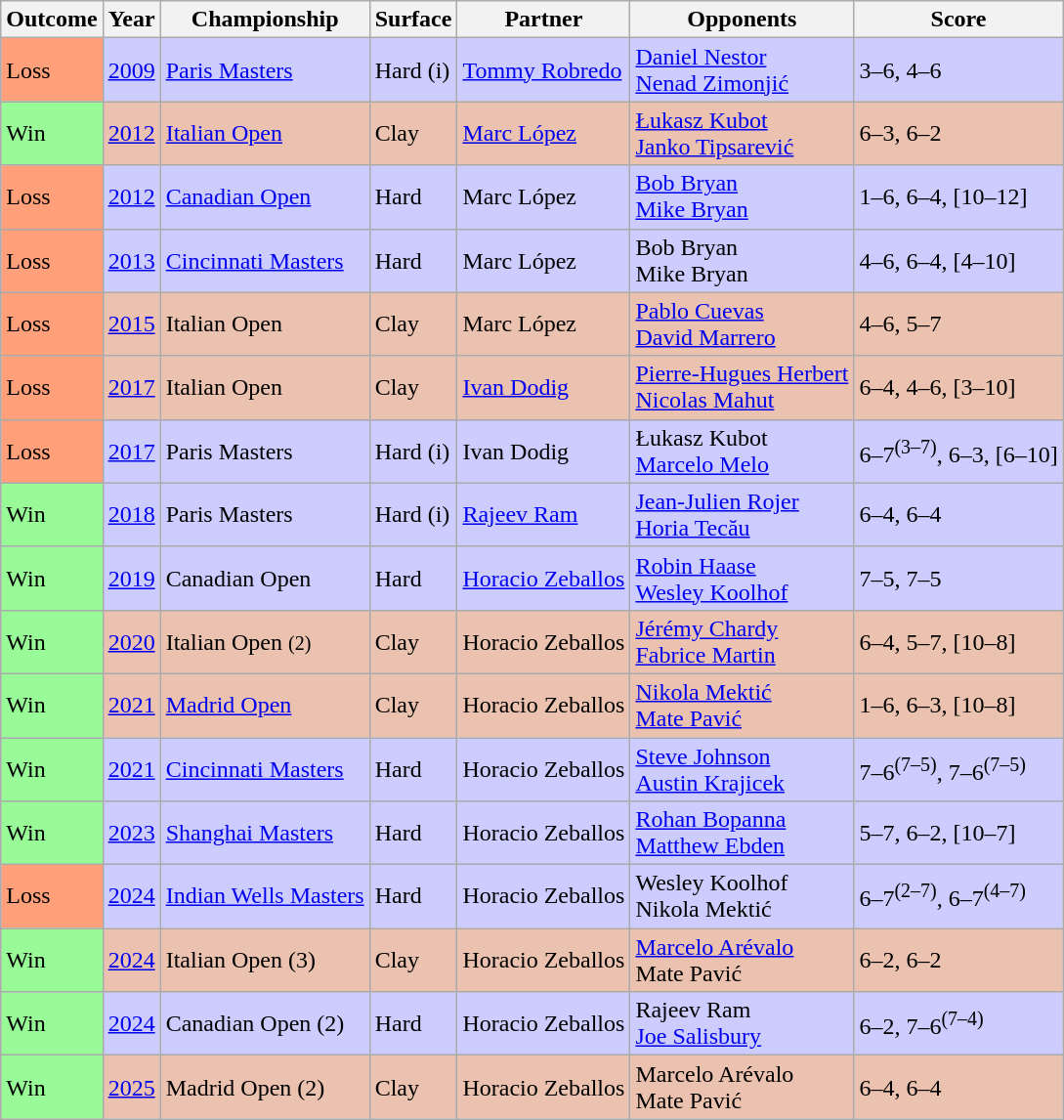<table class="sortable wikitable">
<tr>
<th>Outcome</th>
<th>Year</th>
<th>Championship</th>
<th>Surface</th>
<th>Partner</th>
<th>Opponents</th>
<th class="unsortable">Score</th>
</tr>
<tr bgcolor=CCCCFF>
<td bgcolor=FFA07A>Loss</td>
<td><a href='#'>2009</a></td>
<td><a href='#'>Paris Masters</a></td>
<td>Hard (i)</td>
<td> <a href='#'>Tommy Robredo</a></td>
<td> <a href='#'>Daniel Nestor</a><br> <a href='#'>Nenad Zimonjić</a></td>
<td>3–6, 4–6</td>
</tr>
<tr bgcolor=ebc2af>
<td bgcolor=98fb98>Win</td>
<td><a href='#'>2012</a></td>
<td><a href='#'>Italian Open</a></td>
<td>Clay</td>
<td> <a href='#'>Marc López</a></td>
<td> <a href='#'>Łukasz Kubot</a><br> <a href='#'>Janko Tipsarević</a></td>
<td>6–3, 6–2</td>
</tr>
<tr bgcolor=CCCCFF>
<td bgcolor=FFA07A>Loss</td>
<td><a href='#'>2012</a></td>
<td><a href='#'>Canadian Open</a></td>
<td>Hard</td>
<td> Marc López</td>
<td> <a href='#'>Bob Bryan</a><br> <a href='#'>Mike Bryan</a></td>
<td>1–6, 6–4, [10–12]</td>
</tr>
<tr bgcolor=CCCCFF>
<td bgcolor=FFA07A>Loss</td>
<td><a href='#'>2013</a></td>
<td><a href='#'>Cincinnati Masters</a></td>
<td>Hard</td>
<td> Marc López</td>
<td> Bob Bryan<br> Mike Bryan</td>
<td>4–6, 6–4, [4–10]</td>
</tr>
<tr bgcolor=ebc2af>
<td bgcolor=FFA07A>Loss</td>
<td><a href='#'>2015</a></td>
<td>Italian Open</td>
<td>Clay</td>
<td> Marc López</td>
<td> <a href='#'>Pablo Cuevas</a> <br> <a href='#'>David Marrero</a></td>
<td>4–6, 5–7</td>
</tr>
<tr bgcolor=ebc2af>
<td bgcolor=FFA07A>Loss</td>
<td><a href='#'>2017</a></td>
<td>Italian Open</td>
<td>Clay</td>
<td> <a href='#'>Ivan Dodig</a></td>
<td> <a href='#'>Pierre-Hugues Herbert</a> <br> <a href='#'>Nicolas Mahut</a></td>
<td>6–4, 4–6, [3–10]</td>
</tr>
<tr bgcolor=CCCCFF>
<td bgcolor=FFA07A>Loss</td>
<td><a href='#'>2017</a></td>
<td>Paris Masters</td>
<td>Hard (i)</td>
<td> Ivan Dodig</td>
<td> Łukasz Kubot<br> <a href='#'>Marcelo Melo</a></td>
<td>6–7<sup>(3–7)</sup>, 6–3, [6–10]</td>
</tr>
<tr bgcolor=CCCCFF>
<td bgcolor=98fb98>Win</td>
<td><a href='#'>2018</a></td>
<td>Paris Masters</td>
<td>Hard (i)</td>
<td> <a href='#'>Rajeev Ram</a></td>
<td> <a href='#'>Jean-Julien Rojer</a><br> <a href='#'>Horia Tecău</a></td>
<td>6–4, 6–4</td>
</tr>
<tr style="background:#ccf;">
<td bgcolor=98fb98>Win</td>
<td><a href='#'>2019</a></td>
<td>Canadian Open</td>
<td>Hard</td>
<td> <a href='#'>Horacio Zeballos</a></td>
<td> <a href='#'>Robin Haase</a><br> <a href='#'>Wesley Koolhof</a></td>
<td>7–5, 7–5</td>
</tr>
<tr bgcolor=ebc2af>
<td bgcolor=98fb98>Win</td>
<td><a href='#'>2020</a></td>
<td>Italian Open <small>(2)</small></td>
<td>Clay</td>
<td> Horacio Zeballos</td>
<td> <a href='#'>Jérémy Chardy</a> <br> <a href='#'>Fabrice Martin</a></td>
<td>6–4, 5–7, [10–8]</td>
</tr>
<tr bgcolor=ebc2af>
<td bgcolor=98fb98>Win</td>
<td><a href='#'>2021</a></td>
<td><a href='#'>Madrid Open</a></td>
<td>Clay</td>
<td> Horacio Zeballos</td>
<td> <a href='#'>Nikola Mektić</a><br> <a href='#'>Mate Pavić</a></td>
<td>1–6, 6–3, [10–8]</td>
</tr>
<tr bgcolor=CCCCFF>
<td bgcolor=98fb98>Win</td>
<td><a href='#'>2021</a></td>
<td><a href='#'>Cincinnati Masters</a></td>
<td>Hard</td>
<td> Horacio Zeballos</td>
<td> <a href='#'>Steve Johnson</a> <br>  <a href='#'>Austin Krajicek</a></td>
<td>7–6<sup>(7–5)</sup>, 7–6<sup>(7–5)</sup></td>
</tr>
<tr bgcolor=CCCCFF>
<td bgcolor=98fb98>Win</td>
<td><a href='#'>2023</a></td>
<td><a href='#'>Shanghai Masters</a></td>
<td>Hard</td>
<td> Horacio Zeballos</td>
<td> <a href='#'>Rohan Bopanna</a> <br> <a href='#'>Matthew Ebden</a></td>
<td>5–7, 6–2, [10–7]</td>
</tr>
<tr bgcolor=CCCCFF>
<td bgcolor=FFA07A>Loss</td>
<td><a href='#'>2024</a></td>
<td><a href='#'>Indian Wells Masters</a></td>
<td>Hard</td>
<td> Horacio Zeballos</td>
<td> Wesley Koolhof <br> Nikola Mektić</td>
<td>6–7<sup>(2–7)</sup>, 6–7<sup>(4–7)</sup></td>
</tr>
<tr bgcolor=ebc2af>
<td bgcolor=98fb98>Win</td>
<td><a href='#'>2024</a></td>
<td>Italian Open (3)</td>
<td>Clay</td>
<td> Horacio Zeballos</td>
<td> <a href='#'>Marcelo Arévalo</a><br> Mate Pavić</td>
<td>6–2, 6–2</td>
</tr>
<tr style="background:#ccf;">
<td bgcolor=98fb98>Win</td>
<td><a href='#'>2024</a></td>
<td>Canadian Open (2)</td>
<td>Hard</td>
<td> Horacio Zeballos</td>
<td> Rajeev Ram<br> <a href='#'>Joe Salisbury</a></td>
<td>6–2, 7–6<sup>(7–4)</sup></td>
</tr>
<tr bgcolor=ebc2af>
<td bgcolor=98fb98>Win</td>
<td><a href='#'>2025</a></td>
<td>Madrid Open (2)</td>
<td>Clay</td>
<td> Horacio Zeballos</td>
<td> Marcelo Arévalo<br> Mate Pavić</td>
<td>6–4, 6–4</td>
</tr>
</table>
